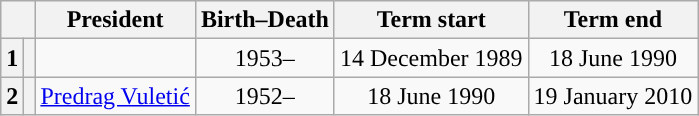<table class="wikitable" style="text-align:center">
<tr>
<th colspan="2"></th>
<th>President</th>
<th>Birth–Death</th>
<th>Term start</th>
<th>Term end</th>
</tr>
<tr>
<th>1</th>
<th style="background:"></th>
<td></td>
<td>1953–</td>
<td>14 December 1989</td>
<td>18 June 1990</td>
</tr>
<tr>
<th>2</th>
<th style="background:"></th>
<td><a href='#'>Predrag Vuletić</a></td>
<td>1952–</td>
<td>18 June 1990</td>
<td>19 January 2010</td>
</tr>
</table>
